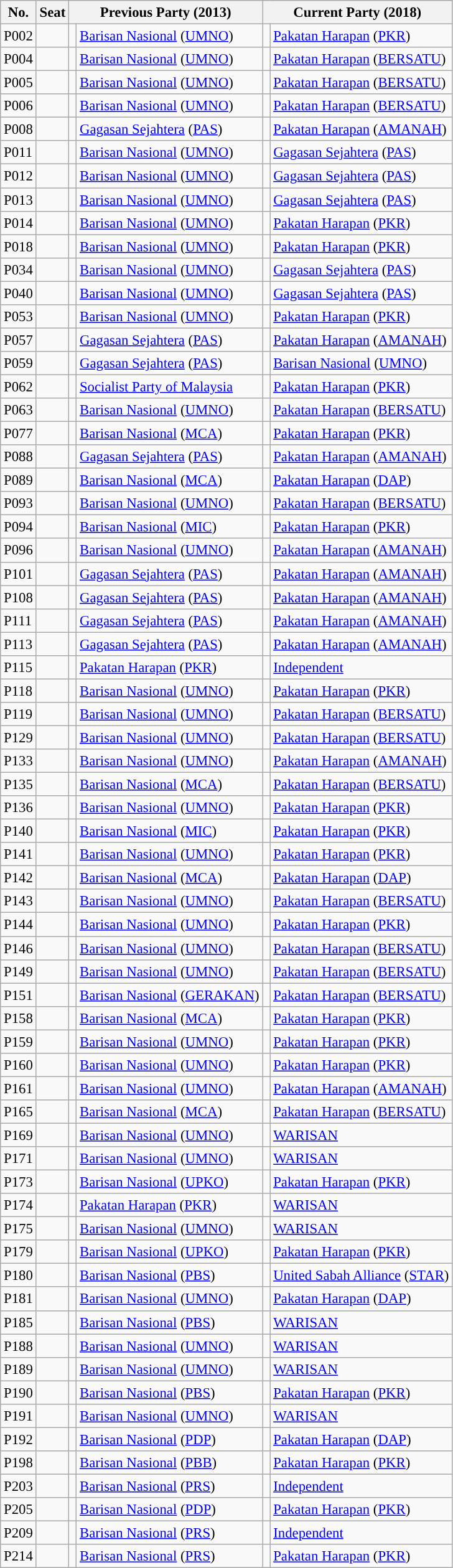<table class="wikitable sortable" style="font-size:95%;">
<tr>
<th scope="col">No.</th>
<th scope="col">Seat</th>
<th colspan="2" scope="col">Previous Party (2013)</th>
<th colspan="2" scope="col">Current Party (2018)</th>
</tr>
<tr>
<td>P002</td>
<td> </td>
<td width="1"></td>
<td><a href='#'>Barisan Nasional</a> (<a href='#'>UMNO</a>)</td>
<td width="1"></td>
<td><a href='#'>Pakatan Harapan</a> (<a href='#'>PKR</a>)</td>
</tr>
<tr>
<td>P004</td>
<td> </td>
<td width="1"></td>
<td><a href='#'>Barisan Nasional</a> (<a href='#'>UMNO</a>)</td>
<td width="1"></td>
<td><a href='#'>Pakatan Harapan</a> (<a href='#'>BERSATU</a>)</td>
</tr>
<tr>
<td>P005</td>
<td> </td>
<td width="1"></td>
<td><a href='#'>Barisan Nasional</a> (<a href='#'>UMNO</a>)</td>
<td width="1"></td>
<td><a href='#'>Pakatan Harapan</a> (<a href='#'>BERSATU</a>)</td>
</tr>
<tr>
<td>P006</td>
<td> </td>
<td width="1"></td>
<td><a href='#'>Barisan Nasional</a> (<a href='#'>UMNO</a>)</td>
<td width="1"></td>
<td><a href='#'>Pakatan Harapan</a> (<a href='#'>BERSATU</a>)</td>
</tr>
<tr>
<td>P008</td>
<td> </td>
<td width="1"></td>
<td><a href='#'>Gagasan Sejahtera</a> (<a href='#'>PAS</a>)</td>
<td width="1"></td>
<td><a href='#'>Pakatan Harapan</a> (<a href='#'>AMANAH</a>)</td>
</tr>
<tr>
<td>P011</td>
<td> </td>
<td width="1"></td>
<td><a href='#'>Barisan Nasional</a> (<a href='#'>UMNO</a>)</td>
<td width="1"></td>
<td><a href='#'>Gagasan Sejahtera</a> (<a href='#'>PAS</a>)</td>
</tr>
<tr>
<td>P012</td>
<td> </td>
<td width="1"></td>
<td><a href='#'>Barisan Nasional</a> (<a href='#'>UMNO</a>)</td>
<td width="1"></td>
<td><a href='#'>Gagasan Sejahtera</a> (<a href='#'>PAS</a>)</td>
</tr>
<tr>
<td>P013</td>
<td> </td>
<td width="1"></td>
<td><a href='#'>Barisan Nasional</a> (<a href='#'>UMNO</a>)</td>
<td width="1"></td>
<td><a href='#'>Gagasan Sejahtera</a> (<a href='#'>PAS</a>)</td>
</tr>
<tr>
<td>P014</td>
<td> </td>
<td width="1"></td>
<td><a href='#'>Barisan Nasional</a> (<a href='#'>UMNO</a>)</td>
<td width="1"></td>
<td><a href='#'>Pakatan Harapan</a> (<a href='#'>PKR</a>)</td>
</tr>
<tr>
<td>P018</td>
<td> </td>
<td width="1"></td>
<td><a href='#'>Barisan Nasional</a> (<a href='#'>UMNO</a>)</td>
<td width="1"></td>
<td><a href='#'>Pakatan Harapan</a> (<a href='#'>PKR</a>)</td>
</tr>
<tr>
<td>P034</td>
<td> </td>
<td width="1"></td>
<td><a href='#'>Barisan Nasional</a> (<a href='#'>UMNO</a>)</td>
<td width="1"></td>
<td><a href='#'>Gagasan Sejahtera</a> (<a href='#'>PAS</a>)</td>
</tr>
<tr>
<td>P040</td>
<td> </td>
<td width="1"></td>
<td><a href='#'>Barisan Nasional</a> (<a href='#'>UMNO</a>)</td>
<td width="1"></td>
<td><a href='#'>Gagasan Sejahtera</a> (<a href='#'>PAS</a>)</td>
</tr>
<tr>
<td>P053</td>
<td> </td>
<td width="1"></td>
<td><a href='#'>Barisan Nasional</a> (<a href='#'>UMNO</a>)</td>
<td width="1"></td>
<td><a href='#'>Pakatan Harapan</a> (<a href='#'>PKR</a>)</td>
</tr>
<tr>
<td>P057</td>
<td> </td>
<td width="1"></td>
<td><a href='#'>Gagasan Sejahtera</a> (<a href='#'>PAS</a>)</td>
<td width="1"></td>
<td><a href='#'>Pakatan Harapan</a> (<a href='#'>AMANAH</a>)</td>
</tr>
<tr>
<td>P059</td>
<td> </td>
<td width="1"></td>
<td><a href='#'>Gagasan Sejahtera</a> (<a href='#'>PAS</a>)</td>
<td width="1"></td>
<td><a href='#'>Barisan Nasional</a> (<a href='#'>UMNO</a>)</td>
</tr>
<tr>
<td>P062</td>
<td> </td>
<td width="1"></td>
<td><a href='#'>Socialist Party of Malaysia</a></td>
<td width="1"></td>
<td><a href='#'>Pakatan Harapan</a> (<a href='#'>PKR</a>)</td>
</tr>
<tr>
<td>P063</td>
<td> </td>
<td width="1"></td>
<td><a href='#'>Barisan Nasional</a> (<a href='#'>UMNO</a>)</td>
<td width="1"></td>
<td><a href='#'>Pakatan Harapan</a> (<a href='#'>BERSATU</a>)</td>
</tr>
<tr>
<td>P077</td>
<td> </td>
<td width="1"></td>
<td><a href='#'>Barisan Nasional</a> (<a href='#'>MCA</a>)</td>
<td width="1"></td>
<td><a href='#'>Pakatan Harapan</a> (<a href='#'>PKR</a>)</td>
</tr>
<tr>
<td>P088</td>
<td> </td>
<td width="1"></td>
<td><a href='#'>Gagasan Sejahtera</a> (<a href='#'>PAS</a>)</td>
<td width="1"></td>
<td><a href='#'>Pakatan Harapan</a> (<a href='#'>AMANAH</a>)</td>
</tr>
<tr>
<td>P089</td>
<td> </td>
<td width="1"></td>
<td><a href='#'>Barisan Nasional</a> (<a href='#'>MCA</a>)</td>
<td width="1"></td>
<td><a href='#'>Pakatan Harapan</a> (<a href='#'>DAP</a>)</td>
</tr>
<tr>
<td>P093</td>
<td> </td>
<td width="1"></td>
<td><a href='#'>Barisan Nasional</a> (<a href='#'>UMNO</a>)</td>
<td width="1"></td>
<td><a href='#'>Pakatan Harapan</a> (<a href='#'>BERSATU</a>)</td>
</tr>
<tr>
<td>P094</td>
<td> </td>
<td width="1"></td>
<td><a href='#'>Barisan Nasional</a> (<a href='#'>MIC</a>)</td>
<td width="1"></td>
<td><a href='#'>Pakatan Harapan</a> (<a href='#'>PKR</a>)</td>
</tr>
<tr>
<td>P096</td>
<td> </td>
<td width="1"></td>
<td><a href='#'>Barisan Nasional</a> (<a href='#'>UMNO</a>)</td>
<td width="1"></td>
<td><a href='#'>Pakatan Harapan</a> (<a href='#'>AMANAH</a>)</td>
</tr>
<tr>
<td>P101</td>
<td> </td>
<td width="1"></td>
<td><a href='#'>Gagasan Sejahtera</a> (<a href='#'>PAS</a>)</td>
<td width="1"></td>
<td><a href='#'>Pakatan Harapan</a> (<a href='#'>AMANAH</a>)</td>
</tr>
<tr>
<td>P108</td>
<td> </td>
<td width="1"></td>
<td><a href='#'>Gagasan Sejahtera</a> (<a href='#'>PAS</a>)</td>
<td width="1"></td>
<td><a href='#'>Pakatan Harapan</a> (<a href='#'>AMANAH</a>)</td>
</tr>
<tr>
<td>P111</td>
<td> </td>
<td width="1"></td>
<td><a href='#'>Gagasan Sejahtera</a> (<a href='#'>PAS</a>)</td>
<td width="1"></td>
<td><a href='#'>Pakatan Harapan</a> (<a href='#'>AMANAH</a>)</td>
</tr>
<tr>
<td>P113</td>
<td> </td>
<td width="1"></td>
<td><a href='#'>Gagasan Sejahtera</a> (<a href='#'>PAS</a>)</td>
<td width="1"></td>
<td><a href='#'>Pakatan Harapan</a> (<a href='#'>AMANAH</a>)</td>
</tr>
<tr>
<td>P115</td>
<td> </td>
<td width="1"></td>
<td><a href='#'>Pakatan Harapan</a> (<a href='#'>PKR</a>)</td>
<td width="1"></td>
<td><a href='#'>Independent</a></td>
</tr>
<tr>
<td>P118</td>
<td> </td>
<td width="1"></td>
<td><a href='#'>Barisan Nasional</a> (<a href='#'>UMNO</a>)</td>
<td width="1"></td>
<td><a href='#'>Pakatan Harapan</a> (<a href='#'>PKR</a>)</td>
</tr>
<tr>
<td>P119</td>
<td> </td>
<td width="1"></td>
<td><a href='#'>Barisan Nasional</a> (<a href='#'>UMNO</a>)</td>
<td width="1"></td>
<td><a href='#'>Pakatan Harapan</a> (<a href='#'>BERSATU</a>)</td>
</tr>
<tr>
<td>P129</td>
<td> </td>
<td width="1"></td>
<td><a href='#'>Barisan Nasional</a> (<a href='#'>UMNO</a>)</td>
<td width="1"></td>
<td><a href='#'>Pakatan Harapan</a> (<a href='#'>BERSATU</a>)</td>
</tr>
<tr>
<td>P133</td>
<td> </td>
<td width="1"></td>
<td><a href='#'>Barisan Nasional</a> (<a href='#'>UMNO</a>)</td>
<td width="1"></td>
<td><a href='#'>Pakatan Harapan</a> (<a href='#'>AMANAH</a>)</td>
</tr>
<tr>
<td>P135</td>
<td> </td>
<td width="1"></td>
<td><a href='#'>Barisan Nasional</a> (<a href='#'>MCA</a>)</td>
<td width="1"></td>
<td><a href='#'>Pakatan Harapan</a> (<a href='#'>BERSATU</a>)</td>
</tr>
<tr>
<td>P136</td>
<td> </td>
<td width="1"></td>
<td><a href='#'>Barisan Nasional</a> (<a href='#'>UMNO</a>)</td>
<td width="1"></td>
<td><a href='#'>Pakatan Harapan</a> (<a href='#'>PKR</a>)</td>
</tr>
<tr>
<td>P140</td>
<td> </td>
<td width="1"></td>
<td><a href='#'>Barisan Nasional</a> (<a href='#'>MIC</a>)</td>
<td width="1"></td>
<td><a href='#'>Pakatan Harapan</a> (<a href='#'>PKR</a>)</td>
</tr>
<tr>
<td>P141</td>
<td> </td>
<td width="1"></td>
<td><a href='#'>Barisan Nasional</a> (<a href='#'>UMNO</a>)</td>
<td width="1"></td>
<td><a href='#'>Pakatan Harapan</a> (<a href='#'>PKR</a>)</td>
</tr>
<tr>
<td>P142</td>
<td> </td>
<td width="1"></td>
<td><a href='#'>Barisan Nasional</a> (<a href='#'>MCA</a>)</td>
<td width="1"></td>
<td><a href='#'>Pakatan Harapan</a> (<a href='#'>DAP</a>)</td>
</tr>
<tr>
<td>P143</td>
<td> </td>
<td width="1"></td>
<td><a href='#'>Barisan Nasional</a> (<a href='#'>UMNO</a>)</td>
<td width="1"></td>
<td><a href='#'>Pakatan Harapan</a> (<a href='#'>BERSATU</a>)</td>
</tr>
<tr>
<td>P144</td>
<td> </td>
<td width="1"></td>
<td><a href='#'>Barisan Nasional</a> (<a href='#'>UMNO</a>)</td>
<td width="1"></td>
<td><a href='#'>Pakatan Harapan</a> (<a href='#'>PKR</a>)</td>
</tr>
<tr>
<td>P146</td>
<td> </td>
<td width="1"></td>
<td><a href='#'>Barisan Nasional</a> (<a href='#'>UMNO</a>)</td>
<td width="1"></td>
<td><a href='#'>Pakatan Harapan</a> (<a href='#'>BERSATU</a>)</td>
</tr>
<tr>
<td>P149</td>
<td> </td>
<td width="1"></td>
<td><a href='#'>Barisan Nasional</a> (<a href='#'>UMNO</a>)</td>
<td width="1"></td>
<td><a href='#'>Pakatan Harapan</a> (<a href='#'>BERSATU</a>)</td>
</tr>
<tr>
<td>P151</td>
<td> </td>
<td width="1"></td>
<td><a href='#'>Barisan Nasional</a> (<a href='#'>GERAKAN</a>)</td>
<td width="1"></td>
<td><a href='#'>Pakatan Harapan</a> (<a href='#'>BERSATU</a>)</td>
</tr>
<tr>
<td>P158</td>
<td> </td>
<td width="1"></td>
<td><a href='#'>Barisan Nasional</a> (<a href='#'>MCA</a>)</td>
<td width="1"></td>
<td><a href='#'>Pakatan Harapan</a> (<a href='#'>PKR</a>)</td>
</tr>
<tr>
<td>P159</td>
<td> </td>
<td width="1"></td>
<td><a href='#'>Barisan Nasional</a> (<a href='#'>UMNO</a>)</td>
<td width="1"></td>
<td><a href='#'>Pakatan Harapan</a> (<a href='#'>PKR</a>)</td>
</tr>
<tr>
<td>P160</td>
<td> </td>
<td width="1"></td>
<td><a href='#'>Barisan Nasional</a> (<a href='#'>UMNO</a>)</td>
<td width="1"></td>
<td><a href='#'>Pakatan Harapan</a> (<a href='#'>PKR</a>)</td>
</tr>
<tr>
<td>P161</td>
<td> </td>
<td width="1"></td>
<td><a href='#'>Barisan Nasional</a> (<a href='#'>UMNO</a>)</td>
<td width="1"></td>
<td><a href='#'>Pakatan Harapan</a> (<a href='#'>AMANAH</a>)</td>
</tr>
<tr>
<td>P165</td>
<td> </td>
<td width="1"></td>
<td><a href='#'>Barisan Nasional</a> (<a href='#'>MCA</a>)</td>
<td width="1"></td>
<td><a href='#'>Pakatan Harapan</a> (<a href='#'>BERSATU</a>)</td>
</tr>
<tr>
<td>P169</td>
<td> </td>
<td width="1"></td>
<td><a href='#'>Barisan Nasional</a> (<a href='#'>UMNO</a>)</td>
<td width="1"></td>
<td><a href='#'>WARISAN</a></td>
</tr>
<tr>
<td>P171</td>
<td> </td>
<td width="1"></td>
<td><a href='#'>Barisan Nasional</a> (<a href='#'>UMNO</a>)</td>
<td width="1"></td>
<td><a href='#'>WARISAN</a></td>
</tr>
<tr>
<td>P173</td>
<td> </td>
<td width="1"></td>
<td><a href='#'>Barisan Nasional</a> (<a href='#'>UPKO</a>)</td>
<td width="1"></td>
<td><a href='#'>Pakatan Harapan</a> (<a href='#'>PKR</a>)</td>
</tr>
<tr>
<td>P174</td>
<td> </td>
<td width="1"></td>
<td><a href='#'>Pakatan Harapan</a> (<a href='#'>PKR</a>)</td>
<td width="1"></td>
<td><a href='#'>WARISAN</a></td>
</tr>
<tr>
<td>P175</td>
<td> </td>
<td width="1"></td>
<td><a href='#'>Barisan Nasional</a> (<a href='#'>UMNO</a>)</td>
<td width="1"></td>
<td><a href='#'>WARISAN</a></td>
</tr>
<tr>
<td>P179</td>
<td> </td>
<td width="1"></td>
<td><a href='#'>Barisan Nasional</a> (<a href='#'>UPKO</a>)</td>
<td width="1"></td>
<td><a href='#'>Pakatan Harapan</a> (<a href='#'>PKR</a>)</td>
</tr>
<tr>
<td>P180</td>
<td> </td>
<td width="1"></td>
<td><a href='#'>Barisan Nasional</a> (<a href='#'>PBS</a>)</td>
<td width="1"></td>
<td><a href='#'>United Sabah Alliance</a> (<a href='#'>STAR</a>)</td>
</tr>
<tr>
<td>P181</td>
<td> </td>
<td width="1"></td>
<td><a href='#'>Barisan Nasional</a> (<a href='#'>UMNO</a>)</td>
<td width="1"></td>
<td><a href='#'>Pakatan Harapan</a> (<a href='#'>DAP</a>)</td>
</tr>
<tr>
<td>P185</td>
<td> </td>
<td width="1"></td>
<td><a href='#'>Barisan Nasional</a> (<a href='#'>PBS</a>)</td>
<td width="1"></td>
<td><a href='#'>WARISAN</a></td>
</tr>
<tr>
<td>P188</td>
<td> </td>
<td width="1"></td>
<td><a href='#'>Barisan Nasional</a> (<a href='#'>UMNO</a>)</td>
<td width="1"></td>
<td><a href='#'>WARISAN</a></td>
</tr>
<tr>
<td>P189</td>
<td> </td>
<td width="1"></td>
<td><a href='#'>Barisan Nasional</a> (<a href='#'>UMNO</a>)</td>
<td width="1"></td>
<td><a href='#'>WARISAN</a></td>
</tr>
<tr>
<td>P190</td>
<td> </td>
<td width="1"></td>
<td><a href='#'>Barisan Nasional</a> (<a href='#'>PBS</a>)</td>
<td width="1"></td>
<td><a href='#'>Pakatan Harapan</a> (<a href='#'>PKR</a>)</td>
</tr>
<tr>
<td>P191</td>
<td> </td>
<td width="1"></td>
<td><a href='#'>Barisan Nasional</a> (<a href='#'>UMNO</a>)</td>
<td width="1"></td>
<td><a href='#'>WARISAN</a></td>
</tr>
<tr>
<td>P192</td>
<td> </td>
<td width="1"></td>
<td><a href='#'>Barisan Nasional</a> (<a href='#'>PDP</a>)</td>
<td width="1"></td>
<td><a href='#'>Pakatan Harapan</a> (<a href='#'>DAP</a>)</td>
</tr>
<tr>
<td>P198</td>
<td> </td>
<td width="1"></td>
<td><a href='#'>Barisan Nasional</a> (<a href='#'>PBB</a>)</td>
<td width="1"></td>
<td><a href='#'>Pakatan Harapan</a> (<a href='#'>PKR</a>)</td>
</tr>
<tr>
<td>P203</td>
<td> </td>
<td width="1"></td>
<td><a href='#'>Barisan Nasional</a> (<a href='#'>PRS</a>)</td>
<td width="1"></td>
<td><a href='#'>Independent</a></td>
</tr>
<tr>
<td>P205</td>
<td> </td>
<td width="1"></td>
<td><a href='#'>Barisan Nasional</a> (<a href='#'>PDP</a>)</td>
<td width="1"></td>
<td><a href='#'>Pakatan Harapan</a> (<a href='#'>PKR</a>)</td>
</tr>
<tr>
<td>P209</td>
<td> </td>
<td width="1"></td>
<td><a href='#'>Barisan Nasional</a> (<a href='#'>PRS</a>)</td>
<td width="1"></td>
<td><a href='#'>Independent</a></td>
</tr>
<tr>
<td>P214</td>
<td> </td>
<td width="1"></td>
<td><a href='#'>Barisan Nasional</a> (<a href='#'>PRS</a>)</td>
<td width="1"></td>
<td><a href='#'>Pakatan Harapan</a> (<a href='#'>PKR</a>)</td>
</tr>
</table>
